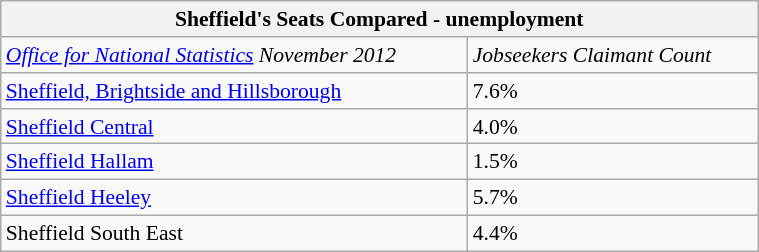<table class="wikitable" id="toc" style="float: right; margin-left: 1em; width: 40%; font-size: 90%;" cellspacing="5">
<tr>
<th colspan="2"><strong>Sheffield's Seats Compared - unemployment</strong></th>
</tr>
<tr>
<td><em><a href='#'>Office for National Statistics</a> November 2012</em></td>
<td><em>Jobseekers Claimant Count</em></td>
</tr>
<tr>
<td><a href='#'>Sheffield, Brightside and Hillsborough</a></td>
<td>7.6%</td>
</tr>
<tr>
<td><a href='#'>Sheffield Central</a></td>
<td>4.0%</td>
</tr>
<tr>
<td><a href='#'>Sheffield Hallam</a></td>
<td>1.5%</td>
</tr>
<tr>
<td><a href='#'>Sheffield Heeley</a></td>
<td>5.7%</td>
</tr>
<tr>
<td>Sheffield South East</td>
<td>4.4%</td>
</tr>
</table>
